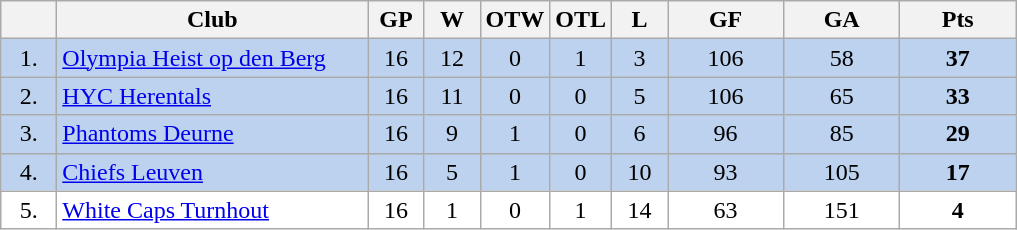<table class="wikitable">
<tr>
<th width="30"></th>
<th width="200">Club</th>
<th width="30">GP</th>
<th width="30">W</th>
<th width="30">OTW</th>
<th width="30">OTL</th>
<th width="30">L</th>
<th width="70">GF</th>
<th width="70">GA</th>
<th width="70">Pts</th>
</tr>
<tr bgcolor="#BCD2EE" align="center">
<td>1.</td>
<td align="left"><a href='#'>Olympia Heist op den Berg</a></td>
<td>16</td>
<td>12</td>
<td>0</td>
<td>1</td>
<td>3</td>
<td>106</td>
<td>58</td>
<td><strong>37</strong></td>
</tr>
<tr bgcolor="#BCD2EE" align="center">
<td>2.</td>
<td align="left"><a href='#'>HYC Herentals</a></td>
<td>16</td>
<td>11</td>
<td>0</td>
<td>0</td>
<td>5</td>
<td>106</td>
<td>65</td>
<td><strong>33</strong></td>
</tr>
<tr bgcolor="#BCD2EE" align="center">
<td>3.</td>
<td align="left"><a href='#'>Phantoms Deurne</a></td>
<td>16</td>
<td>9</td>
<td>1</td>
<td>0</td>
<td>6</td>
<td>96</td>
<td>85</td>
<td><strong>29</strong></td>
</tr>
<tr bgcolor="#BCD2EE" align="center">
<td>4.</td>
<td align="left"><a href='#'>Chiefs Leuven</a></td>
<td>16</td>
<td>5</td>
<td>1</td>
<td>0</td>
<td>10</td>
<td>93</td>
<td>105</td>
<td><strong>17</strong></td>
</tr>
<tr bgcolor="#FFFFFF" align="center">
<td>5.</td>
<td align="left"><a href='#'>White Caps Turnhout</a></td>
<td>16</td>
<td>1</td>
<td>0</td>
<td>1</td>
<td>14</td>
<td>63</td>
<td>151</td>
<td><strong>4</strong></td>
</tr>
</table>
